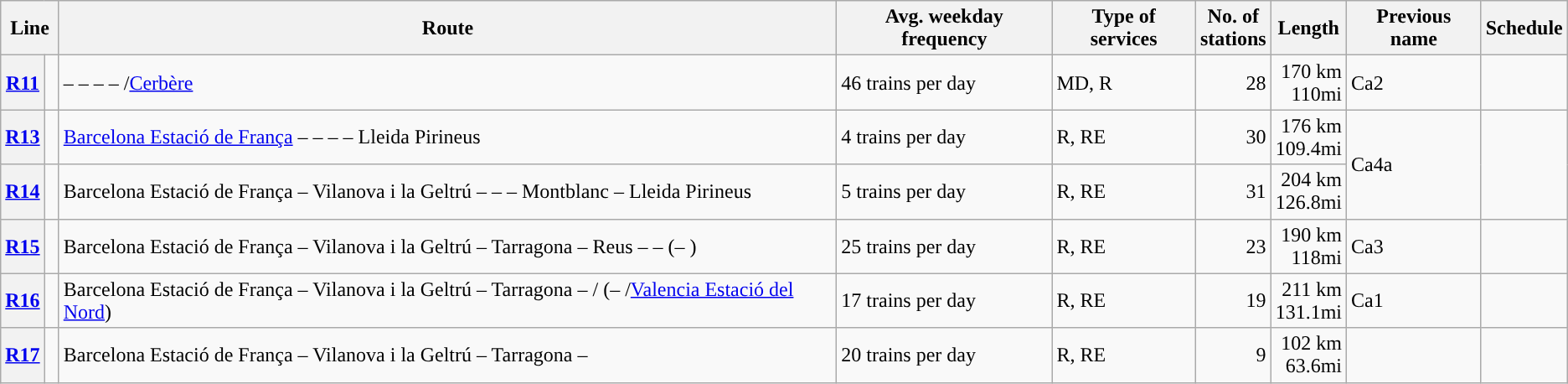<table class="sortable wikitable">
<tr>
<th colspan="2">Line</th>
<th class="unsortable">Route</th>
<th>Avg. weekday frequency</th>
<th>Type of services</th>
<th>No. of<br>stations</th>
<th>Length</th>
<th>Previous name</th>
<th class="unsortable">Schedule</th>
</tr>
<tr>
<th><a href='#'>R11</a></th>
<td width=4px style="background-color:#"></td>
<td> –  –  –  – /<a href='#'>Cerbère</a></td>
<td>46 trains per day</td>
<td>MD, R</td>
<td style="text-align:right;">28</td>
<td style="text-align:right;">170 km<br>110mi</td>
<td>Ca2</td>
<td style="text-align:center;"></td>
</tr>
<tr>
<th><a href='#'>R13</a></th>
<td style="background-color:#"></td>
<td><a href='#'>Barcelona Estació de França</a> –  –  –  – Lleida Pirineus</td>
<td>4 trains per day</td>
<td>R, RE</td>
<td style="text-align:right;">30</td>
<td style="text-align:right;">176 km<br>109.4mi</td>
<td rowspan="2">Ca4a</td>
<td rowspan="2" style="text-align:center;"></td>
</tr>
<tr>
<th><a href='#'>R14</a></th>
<td style="background-color:#"></td>
<td>Barcelona Estació de França – Vilanova i la Geltrú –  –  – Montblanc – Lleida Pirineus</td>
<td>5 trains per day</td>
<td>R, RE</td>
<td style="text-align:right;">31</td>
<td style="text-align:right;">204 km<br>126.8mi</td>
</tr>
<tr>
<th><a href='#'>R15</a></th>
<td style="background-color:#"></td>
<td>Barcelona Estació de França – Vilanova i la Geltrú – Tarragona – Reus –  –  (– )</td>
<td>25 trains per day</td>
<td>R, RE</td>
<td style="text-align:right;">23</td>
<td style="text-align:right;">190 km<br>118mi</td>
<td>Ca3</td>
<td style="text-align:center;"></td>
</tr>
<tr>
<th><a href='#'>R16</a></th>
<td style="background-color:#"></td>
<td>Barcelona Estació de França – Vilanova i la Geltrú – Tarragona – / (– /<a href='#'>Valencia Estació del Nord</a>)</td>
<td>17 trains per day</td>
<td>R, RE</td>
<td style="text-align:right;">19</td>
<td style="text-align:right;">211 km<br>131.1mi</td>
<td>Ca1</td>
<td style="text-align:center;"></td>
</tr>
<tr>
<th><a href='#'>R17</a></th>
<td style="background-color:#"></td>
<td>Barcelona Estació de França – Vilanova i la Geltrú – Tarragona – </td>
<td>20 trains per day</td>
<td>R, RE</td>
<td style="text-align:right;">9</td>
<td style="text-align:right;">102 km<br>63.6mi</td>
<td></td>
<td style="text-align:center;"></td>
</tr>
</table>
